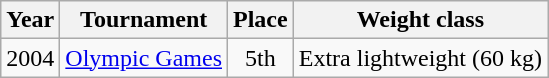<table class=wikitable>
<tr>
<th>Year</th>
<th>Tournament</th>
<th>Place</th>
<th>Weight class</th>
</tr>
<tr>
<td>2004</td>
<td><a href='#'>Olympic Games</a></td>
<td align="center">5th</td>
<td>Extra lightweight (60 kg)</td>
</tr>
</table>
